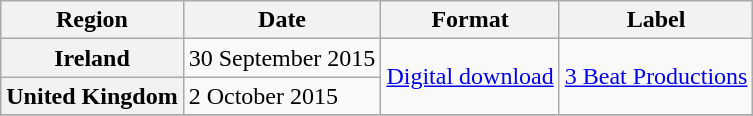<table class="wikitable plainrowheaders">
<tr>
<th scope="col">Region</th>
<th scope="col">Date</th>
<th scope="col">Format</th>
<th scope="col">Label</th>
</tr>
<tr>
<th scope="row">Ireland</th>
<td>30 September 2015</td>
<td rowspan="2"><a href='#'>Digital download</a></td>
<td rowspan="2"><a href='#'>3 Beat Productions</a></td>
</tr>
<tr>
<th scope="row">United Kingdom</th>
<td>2 October 2015</td>
</tr>
<tr>
</tr>
</table>
